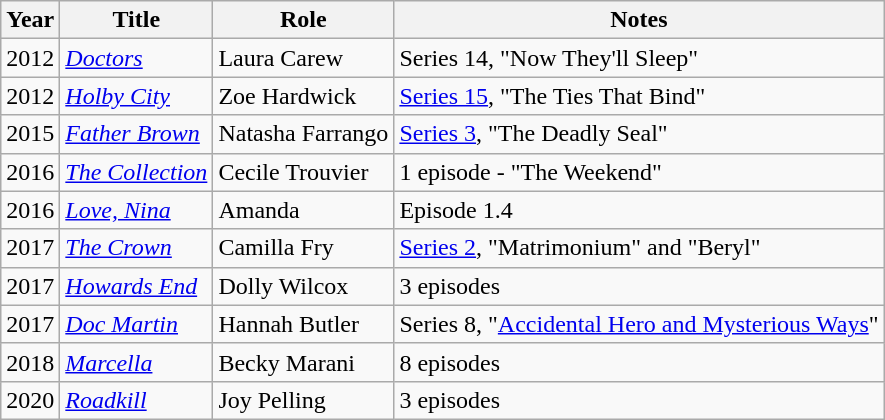<table class="wikitable sortable">
<tr>
<th>Year</th>
<th>Title</th>
<th>Role</th>
<th>Notes</th>
</tr>
<tr>
<td>2012</td>
<td><em><a href='#'>Doctors</a></em></td>
<td>Laura Carew</td>
<td>Series 14, "Now They'll Sleep"</td>
</tr>
<tr>
<td>2012</td>
<td><em><a href='#'>Holby City</a></em></td>
<td>Zoe Hardwick</td>
<td><a href='#'>Series 15</a>, "The Ties That Bind"</td>
</tr>
<tr>
<td>2015</td>
<td><em><a href='#'>Father Brown</a></em></td>
<td>Natasha Farrango</td>
<td><a href='#'>Series 3</a>, "The Deadly Seal"</td>
</tr>
<tr>
<td>2016</td>
<td><em><a href='#'>The Collection</a></em></td>
<td>Cecile Trouvier</td>
<td>1 episode - "The Weekend"</td>
</tr>
<tr>
<td>2016</td>
<td><em><a href='#'>Love, Nina</a></em></td>
<td>Amanda</td>
<td>Episode 1.4</td>
</tr>
<tr>
<td>2017</td>
<td><em><a href='#'>The Crown</a></em></td>
<td>Camilla Fry</td>
<td><a href='#'>Series 2</a>, "Matrimonium" and "Beryl"</td>
</tr>
<tr>
<td>2017</td>
<td><em><a href='#'>Howards End</a></em></td>
<td>Dolly Wilcox</td>
<td>3 episodes</td>
</tr>
<tr>
<td>2017</td>
<td><em><a href='#'>Doc Martin</a></em></td>
<td>Hannah Butler</td>
<td>Series 8, "<a href='#'>Accidental Hero and Mysterious Ways</a>"</td>
</tr>
<tr>
<td>2018</td>
<td><em><a href='#'>Marcella</a></em></td>
<td>Becky Marani</td>
<td>8 episodes</td>
</tr>
<tr>
<td>2020</td>
<td><em><a href='#'>Roadkill</a></em></td>
<td>Joy Pelling</td>
<td>3 episodes</td>
</tr>
</table>
